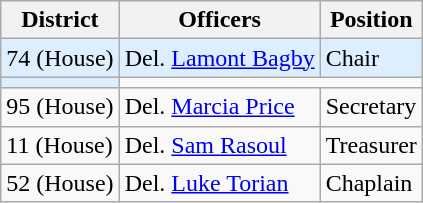<table class="wikitable">
<tr>
<th>District</th>
<th>Officers</th>
<th>Position</th>
</tr>
<tr bgcolor=#DDEEFF>
<td>74 (House)</td>
<td>Del. <a href='#'>Lamont Bagby</a></td>
<td>Chair</td>
</tr>
<tr bgcolor=#DDEEFF>
<td></td>
</tr>
<tr>
<td>95 (House)</td>
<td>Del. <a href='#'>Marcia Price</a></td>
<td>Secretary</td>
</tr>
<tr>
<td>11 (House)</td>
<td>Del. <a href='#'>Sam Rasoul</a></td>
<td>Treasurer</td>
</tr>
<tr>
<td>52 (House)</td>
<td>Del. <a href='#'>Luke Torian</a></td>
<td>Chaplain</td>
</tr>
</table>
